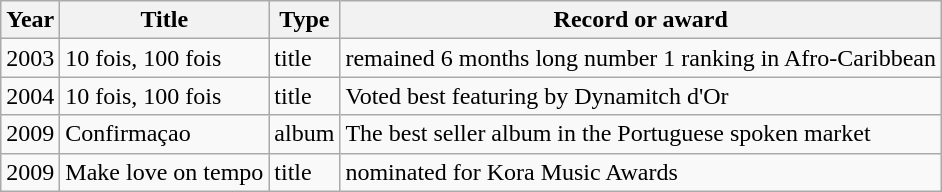<table class="wikitable">
<tr>
<th>Year</th>
<th>Title</th>
<th>Type</th>
<th>Record or award</th>
</tr>
<tr>
<td>2003</td>
<td>10 fois, 100 fois</td>
<td>title</td>
<td>remained 6 months long number 1 ranking in Afro-Caribbean</td>
</tr>
<tr>
<td>2004</td>
<td>10 fois, 100 fois</td>
<td>title</td>
<td>Voted best featuring by Dynamitch d'Or</td>
</tr>
<tr>
<td>2009</td>
<td>Confirmaçao</td>
<td>album</td>
<td>The best seller album in the Portuguese spoken market</td>
</tr>
<tr>
<td>2009</td>
<td>Make love on tempo</td>
<td>title</td>
<td>nominated for Kora Music Awards</td>
</tr>
</table>
